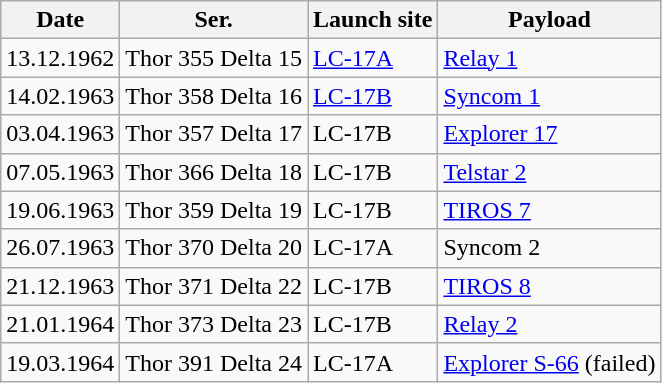<table class="wikitable">
<tr>
<th>Date</th>
<th>Ser.</th>
<th>Launch site</th>
<th>Payload</th>
</tr>
<tr>
<td>13.12.1962</td>
<td>Thor 355 Delta 15</td>
<td><a href='#'>LC-17A</a></td>
<td><a href='#'>Relay 1</a></td>
</tr>
<tr>
<td>14.02.1963</td>
<td>Thor 358 Delta 16</td>
<td><a href='#'>LC-17B</a></td>
<td><a href='#'>Syncom 1</a></td>
</tr>
<tr>
<td>03.04.1963</td>
<td>Thor 357 Delta 17</td>
<td>LC-17B</td>
<td><a href='#'>Explorer 17</a></td>
</tr>
<tr>
<td>07.05.1963</td>
<td>Thor 366 Delta 18</td>
<td>LC-17B</td>
<td><a href='#'>Telstar 2</a></td>
</tr>
<tr>
<td>19.06.1963</td>
<td>Thor 359 Delta 19</td>
<td>LC-17B</td>
<td><a href='#'>TIROS 7</a></td>
</tr>
<tr>
<td>26.07.1963</td>
<td>Thor 370 Delta 20</td>
<td>LC-17A</td>
<td>Syncom 2</td>
</tr>
<tr>
<td>21.12.1963</td>
<td>Thor 371 Delta 22</td>
<td>LC-17B</td>
<td><a href='#'>TIROS 8</a></td>
</tr>
<tr>
<td>21.01.1964</td>
<td>Thor 373 Delta 23</td>
<td>LC-17B</td>
<td><a href='#'>Relay 2</a></td>
</tr>
<tr>
<td>19.03.1964</td>
<td>Thor 391 Delta 24</td>
<td>LC-17A</td>
<td><a href='#'>Explorer S-66</a> (failed)</td>
</tr>
</table>
